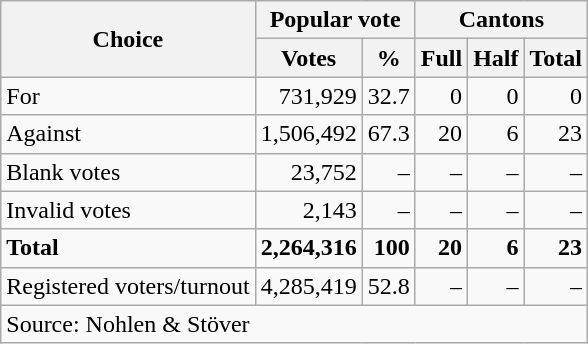<table class=wikitable style=text-align:right>
<tr>
<th rowspan=2>Choice</th>
<th colspan=2>Popular vote</th>
<th colspan=3>Cantons</th>
</tr>
<tr>
<th>Votes</th>
<th>%</th>
<th>Full</th>
<th>Half</th>
<th>Total</th>
</tr>
<tr>
<td align=left>For</td>
<td>731,929</td>
<td>32.7</td>
<td>0</td>
<td>0</td>
<td>0</td>
</tr>
<tr>
<td align=left>Against</td>
<td>1,506,492</td>
<td>67.3</td>
<td>20</td>
<td>6</td>
<td>23</td>
</tr>
<tr>
<td align=left>Blank votes</td>
<td>23,752</td>
<td>–</td>
<td>–</td>
<td>–</td>
<td>–</td>
</tr>
<tr>
<td align=left>Invalid votes</td>
<td>2,143</td>
<td>–</td>
<td>–</td>
<td>–</td>
<td>–</td>
</tr>
<tr>
<td align=left><strong>Total</strong></td>
<td><strong>2,264,316</strong></td>
<td><strong>100</strong></td>
<td><strong>20</strong></td>
<td><strong>6</strong></td>
<td><strong>23</strong></td>
</tr>
<tr>
<td align=left>Registered voters/turnout</td>
<td>4,285,419</td>
<td>52.8</td>
<td>–</td>
<td>–</td>
<td>–</td>
</tr>
<tr>
<td align=left colspan=11>Source: Nohlen & Stöver</td>
</tr>
</table>
